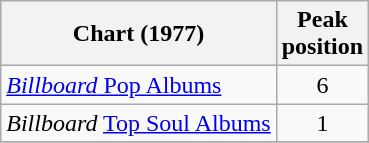<table class="wikitable">
<tr>
<th>Chart (1977)</th>
<th>Peak<br>position</th>
</tr>
<tr>
<td><a href='#'><em>Billboard</em> Pop Albums</a></td>
<td align=center>6</td>
</tr>
<tr>
<td><em>Billboard</em> <a href='#'>Top Soul Albums</a></td>
<td align=center>1</td>
</tr>
<tr>
</tr>
</table>
